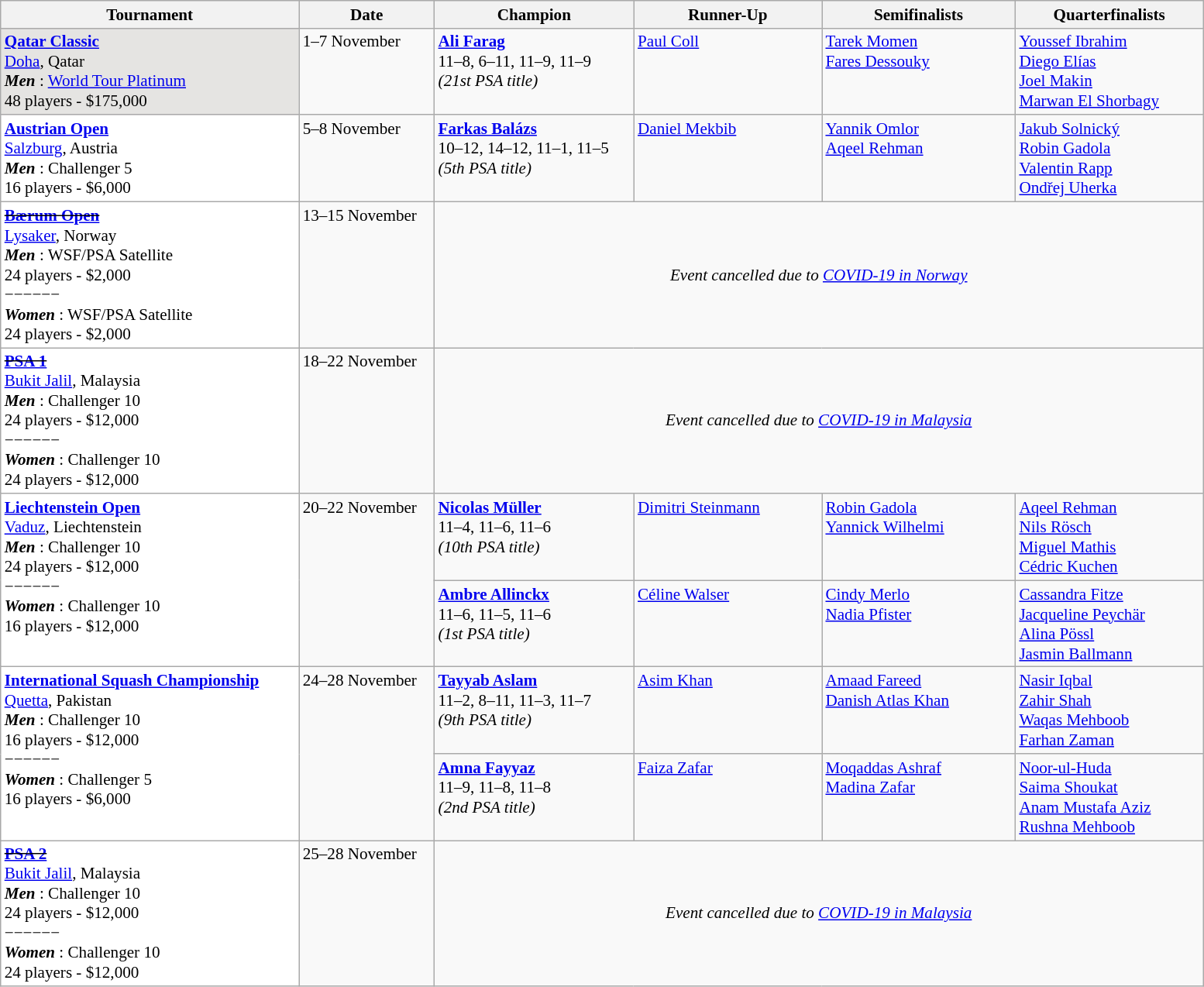<table class="wikitable" style="font-size:88%">
<tr>
<th width=250>Tournament</th>
<th width=110>Date</th>
<th width=165>Champion</th>
<th width=155>Runner-Up</th>
<th width=160>Semifinalists</th>
<th width=155>Quarterfinalists</th>
</tr>
<tr valign=top>
<td style="background:#E5E4E2;"><strong><a href='#'>Qatar Classic</a></strong><br> <a href='#'>Doha</a>, Qatar<br><strong> <em>Men</em> </strong>: <a href='#'>World Tour Platinum</a><br>48 players - $175,000</td>
<td>1–7 November</td>
<td> <strong><a href='#'>Ali Farag</a></strong><br>11–8, 6–11, 11–9, 11–9<br><em>(21st PSA title)</em></td>
<td> <a href='#'>Paul Coll</a></td>
<td> <a href='#'>Tarek Momen</a><br> <a href='#'>Fares Dessouky</a></td>
<td> <a href='#'>Youssef Ibrahim</a><br> <a href='#'>Diego Elías</a><br> <a href='#'>Joel Makin</a><br> <a href='#'>Marwan El Shorbagy</a></td>
</tr>
<tr valign=top>
<td style="background:#fff;"><strong><a href='#'>Austrian Open</a></strong><br> <a href='#'>Salzburg</a>, Austria<br><strong> <em>Men</em> </strong>: Challenger 5<br>16 players - $6,000</td>
<td>5–8 November</td>
<td> <strong><a href='#'>Farkas Balázs</a></strong><br>10–12, 14–12, 11–1, 11–5<br><em>(5th PSA title)</em></td>
<td> <a href='#'>Daniel Mekbib</a></td>
<td> <a href='#'>Yannik Omlor</a><br> <a href='#'>Aqeel Rehman</a></td>
<td> <a href='#'>Jakub Solnický</a><br> <a href='#'>Robin Gadola</a><br> <a href='#'>Valentin Rapp</a><br> <a href='#'>Ondřej Uherka</a></td>
</tr>
<tr valign=top>
<td style="background:#fff;"><strong><s><a href='#'> Bærum Open</a></s></strong><br> <a href='#'>Lysaker</a>, Norway<br><strong> <em>Men</em> </strong>: WSF/PSA Satellite<br>24 players - $2,000<br>−−−−−−<br><strong> <em>Women</em> </strong>: WSF/PSA Satellite<br>24 players - $2,000</td>
<td>13–15 November</td>
<td colspan="4" style="vertical-align:middle; text-align:center;"><em>Event cancelled due to <a href='#'>COVID-19 in Norway</a></em></td>
</tr>
<tr valign=top>
<td style="background:#fff;"><strong><s><a href='#'> PSA 1</a></s></strong><br> <a href='#'>Bukit Jalil</a>, Malaysia<br><strong> <em>Men</em> </strong>: Challenger 10<br>24 players - $12,000<br>−−−−−−<br><strong> <em>Women</em> </strong>: Challenger 10<br>24 players - $12,000</td>
<td>18–22 November</td>
<td colspan="4" style="vertical-align:middle; text-align:center;"><em>Event cancelled due to <a href='#'>COVID-19 in Malaysia</a></em></td>
</tr>
<tr valign=top>
<td rowspan=2 style="background:#fff;"><strong><a href='#'>Liechtenstein Open</a></strong><br> <a href='#'>Vaduz</a>, Liechtenstein<br><strong> <em>Men</em> </strong>: Challenger 10<br>24 players - $12,000<br>−−−−−−<br><strong> <em>Women</em> </strong>: Challenger 10<br>16 players - $12,000</td>
<td rowspan=2>20–22 November</td>
<td> <strong><a href='#'>Nicolas Müller</a></strong><br>11–4, 11–6, 11–6<br><em>(10th PSA title)</em></td>
<td> <a href='#'>Dimitri Steinmann</a></td>
<td> <a href='#'>Robin Gadola</a><br> <a href='#'>Yannick Wilhelmi</a></td>
<td> <a href='#'>Aqeel Rehman</a><br> <a href='#'>Nils Rösch</a><br> <a href='#'>Miguel Mathis</a><br> <a href='#'>Cédric Kuchen</a></td>
</tr>
<tr valign=top>
<td> <strong><a href='#'>Ambre Allinckx</a></strong><br>11–6, 11–5, 11–6<br><em>(1st PSA title)</em></td>
<td> <a href='#'>Céline Walser</a></td>
<td> <a href='#'>Cindy Merlo</a><br> <a href='#'>Nadia Pfister</a></td>
<td> <a href='#'>Cassandra Fitze</a><br> <a href='#'>Jacqueline Peychär</a><br> <a href='#'>Alina Pössl</a><br> <a href='#'>Jasmin Ballmann</a></td>
</tr>
<tr valign=top>
<td rowspan=2 style="background:#fff;"><strong><a href='#'> International Squash Championship</a></strong><br> <a href='#'>Quetta</a>, Pakistan<br><strong> <em>Men</em> </strong>: Challenger 10<br>16 players - $12,000<br>−−−−−−<br><strong> <em>Women</em> </strong>: Challenger 5<br>16 players - $6,000</td>
<td rowspan=2>24–28 November</td>
<td> <strong><a href='#'>Tayyab Aslam</a></strong><br>11–2, 8–11, 11–3, 11–7<br><em>(9th PSA title)</em></td>
<td> <a href='#'>Asim Khan</a></td>
<td> <a href='#'>Amaad Fareed</a><br> <a href='#'>Danish Atlas Khan</a></td>
<td> <a href='#'>Nasir Iqbal</a><br> <a href='#'>Zahir Shah</a><br> <a href='#'>Waqas Mehboob</a><br> <a href='#'>Farhan Zaman</a></td>
</tr>
<tr valign=top>
<td> <strong><a href='#'>Amna Fayyaz</a></strong><br>11–9, 11–8, 11–8<br><em>(2nd PSA title)</em></td>
<td> <a href='#'>Faiza Zafar</a></td>
<td> <a href='#'>Moqaddas Ashraf</a><br> <a href='#'>Madina Zafar</a></td>
<td> <a href='#'>Noor-ul-Huda</a><br> <a href='#'>Saima Shoukat</a><br> <a href='#'>Anam Mustafa Aziz</a><br> <a href='#'>Rushna Mehboob</a></td>
</tr>
<tr valign=top>
<td style="background:#fff;"><strong><s><a href='#'> PSA 2</a></s></strong><br> <a href='#'>Bukit Jalil</a>, Malaysia<br><strong> <em>Men</em> </strong>: Challenger 10<br>24 players - $12,000<br>−−−−−−<br><strong> <em>Women</em> </strong>: Challenger 10<br>24 players - $12,000</td>
<td>25–28 November</td>
<td colspan="4" style="vertical-align:middle; text-align:center;"><em>Event cancelled due to <a href='#'>COVID-19 in Malaysia</a></em></td>
</tr>
</table>
